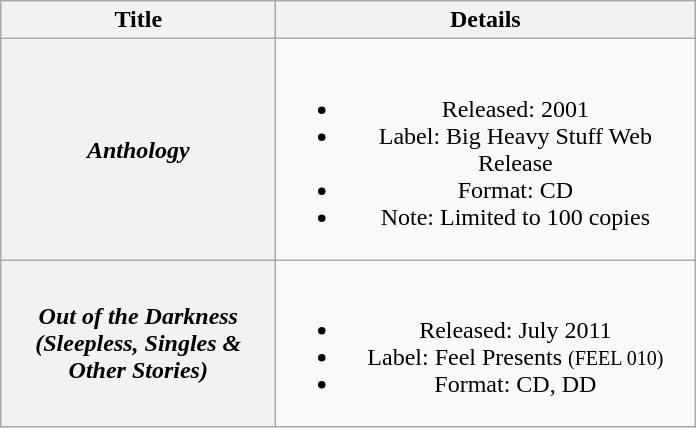<table class="wikitable plainrowheaders" style="text-align:center;" border="1">
<tr>
<th scope="col" rowspan="1" style="width:11em;">Title</th>
<th scope="col" rowspan="1" style="width:17em;">Details</th>
</tr>
<tr>
<th scope="row"><em>Anthology</em></th>
<td><br><ul><li>Released: 2001</li><li>Label: Big Heavy Stuff Web Release</li><li>Format: CD</li><li>Note: Limited to 100 copies</li></ul></td>
</tr>
<tr>
<th scope="row"><em>Out of the Darkness (Sleepless, Singles & Other Stories)</em></th>
<td><br><ul><li>Released: July 2011</li><li>Label: Feel Presents <small>(FEEL 010)</small></li><li>Format: CD, DD</li></ul></td>
</tr>
</table>
